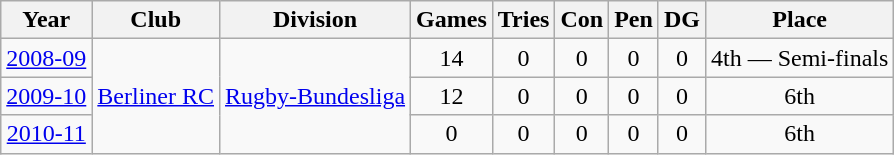<table class="wikitable">
<tr>
<th>Year</th>
<th>Club</th>
<th>Division</th>
<th>Games</th>
<th>Tries</th>
<th>Con</th>
<th>Pen</th>
<th>DG</th>
<th>Place</th>
</tr>
<tr align="center">
<td><a href='#'>2008-09</a></td>
<td rowspan=3><a href='#'>Berliner RC</a></td>
<td rowspan=3><a href='#'>Rugby-Bundesliga</a></td>
<td>14</td>
<td>0</td>
<td>0</td>
<td>0</td>
<td>0</td>
<td>4th — Semi-finals</td>
</tr>
<tr align="center">
<td><a href='#'>2009-10</a></td>
<td>12</td>
<td>0</td>
<td>0</td>
<td>0</td>
<td>0</td>
<td>6th</td>
</tr>
<tr align="center">
<td><a href='#'>2010-11</a></td>
<td>0</td>
<td>0</td>
<td>0</td>
<td>0</td>
<td>0</td>
<td>6th</td>
</tr>
</table>
